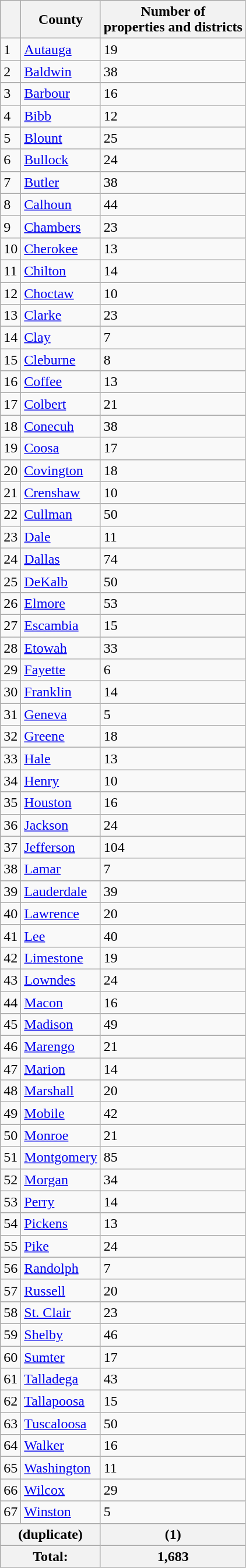<table class="wikitable sortable">
<tr>
<th></th>
<th><strong>County</strong></th>
<th><strong>Number of<br>properties and districts</strong></th>
</tr>
<tr>
<td>1</td>
<td><a href='#'>Autauga</a></td>
<td>19</td>
</tr>
<tr>
<td>2</td>
<td><a href='#'>Baldwin</a></td>
<td>38</td>
</tr>
<tr>
<td>3</td>
<td><a href='#'>Barbour</a></td>
<td>16</td>
</tr>
<tr>
<td>4</td>
<td><a href='#'>Bibb</a></td>
<td>12</td>
</tr>
<tr>
<td>5</td>
<td><a href='#'>Blount</a></td>
<td>25</td>
</tr>
<tr>
<td>6</td>
<td><a href='#'>Bullock</a></td>
<td>24</td>
</tr>
<tr>
<td>7</td>
<td><a href='#'>Butler</a></td>
<td>38</td>
</tr>
<tr>
<td>8</td>
<td><a href='#'>Calhoun</a></td>
<td>44</td>
</tr>
<tr>
<td>9</td>
<td><a href='#'>Chambers</a></td>
<td>23</td>
</tr>
<tr>
<td>10</td>
<td><a href='#'>Cherokee</a></td>
<td>13</td>
</tr>
<tr>
<td>11</td>
<td><a href='#'>Chilton</a></td>
<td>14</td>
</tr>
<tr>
<td>12</td>
<td><a href='#'>Choctaw</a></td>
<td>10</td>
</tr>
<tr>
<td>13</td>
<td><a href='#'>Clarke</a></td>
<td>23</td>
</tr>
<tr>
<td>14</td>
<td><a href='#'>Clay</a></td>
<td>7</td>
</tr>
<tr>
<td>15</td>
<td><a href='#'>Cleburne</a></td>
<td>8</td>
</tr>
<tr>
<td>16</td>
<td><a href='#'>Coffee</a></td>
<td>13</td>
</tr>
<tr>
<td>17</td>
<td><a href='#'>Colbert</a></td>
<td>21</td>
</tr>
<tr>
<td>18</td>
<td><a href='#'>Conecuh</a></td>
<td>38</td>
</tr>
<tr>
<td>19</td>
<td><a href='#'>Coosa</a></td>
<td>17</td>
</tr>
<tr>
<td>20</td>
<td><a href='#'>Covington</a></td>
<td>18</td>
</tr>
<tr>
<td>21</td>
<td><a href='#'>Crenshaw</a></td>
<td>10</td>
</tr>
<tr>
<td>22</td>
<td><a href='#'>Cullman</a></td>
<td>50</td>
</tr>
<tr>
<td>23</td>
<td><a href='#'>Dale</a></td>
<td>11</td>
</tr>
<tr>
<td>24</td>
<td><a href='#'>Dallas</a></td>
<td>74</td>
</tr>
<tr>
<td>25</td>
<td><a href='#'>DeKalb</a></td>
<td>50</td>
</tr>
<tr>
<td>26</td>
<td><a href='#'>Elmore</a></td>
<td>53</td>
</tr>
<tr>
<td>27</td>
<td><a href='#'>Escambia</a></td>
<td>15</td>
</tr>
<tr>
<td>28</td>
<td><a href='#'>Etowah</a></td>
<td>33</td>
</tr>
<tr>
<td>29</td>
<td><a href='#'>Fayette</a></td>
<td>6</td>
</tr>
<tr>
<td>30</td>
<td><a href='#'>Franklin</a></td>
<td>14</td>
</tr>
<tr>
<td>31</td>
<td><a href='#'>Geneva</a></td>
<td>5</td>
</tr>
<tr>
<td>32</td>
<td><a href='#'>Greene</a></td>
<td>18</td>
</tr>
<tr>
<td>33</td>
<td><a href='#'>Hale</a></td>
<td>13</td>
</tr>
<tr>
<td>34</td>
<td><a href='#'>Henry</a></td>
<td>10</td>
</tr>
<tr>
<td>35</td>
<td><a href='#'>Houston</a></td>
<td>16</td>
</tr>
<tr>
<td>36</td>
<td><a href='#'>Jackson</a></td>
<td>24</td>
</tr>
<tr>
<td>37</td>
<td><a href='#'>Jefferson</a></td>
<td>104</td>
</tr>
<tr>
<td>38</td>
<td><a href='#'>Lamar</a></td>
<td>7</td>
</tr>
<tr>
<td>39</td>
<td><a href='#'>Lauderdale</a></td>
<td>39</td>
</tr>
<tr>
<td>40</td>
<td><a href='#'>Lawrence</a></td>
<td>20</td>
</tr>
<tr>
<td>41</td>
<td><a href='#'>Lee</a></td>
<td>40</td>
</tr>
<tr>
<td>42</td>
<td><a href='#'>Limestone</a></td>
<td>19</td>
</tr>
<tr>
<td>43</td>
<td><a href='#'>Lowndes</a></td>
<td>24</td>
</tr>
<tr>
<td>44</td>
<td><a href='#'>Macon</a></td>
<td>16</td>
</tr>
<tr>
<td>45</td>
<td><a href='#'>Madison</a></td>
<td>49</td>
</tr>
<tr>
<td>46</td>
<td><a href='#'>Marengo</a></td>
<td>21</td>
</tr>
<tr>
<td>47</td>
<td><a href='#'>Marion</a></td>
<td>14</td>
</tr>
<tr>
<td>48</td>
<td><a href='#'>Marshall</a></td>
<td>20</td>
</tr>
<tr>
<td>49</td>
<td><a href='#'>Mobile</a></td>
<td>42</td>
</tr>
<tr>
<td>50</td>
<td><a href='#'>Monroe</a></td>
<td>21</td>
</tr>
<tr>
<td>51</td>
<td><a href='#'>Montgomery</a></td>
<td>85</td>
</tr>
<tr>
<td>52</td>
<td><a href='#'>Morgan</a></td>
<td>34</td>
</tr>
<tr>
<td>53</td>
<td><a href='#'>Perry</a></td>
<td>14</td>
</tr>
<tr>
<td>54</td>
<td><a href='#'>Pickens</a></td>
<td>13</td>
</tr>
<tr>
<td>55</td>
<td><a href='#'>Pike</a></td>
<td>24</td>
</tr>
<tr>
<td>56</td>
<td><a href='#'>Randolph</a></td>
<td>7</td>
</tr>
<tr>
<td>57</td>
<td><a href='#'>Russell</a></td>
<td>20</td>
</tr>
<tr>
<td>58</td>
<td><a href='#'>St. Clair</a></td>
<td>23</td>
</tr>
<tr>
<td>59</td>
<td><a href='#'>Shelby</a></td>
<td>46</td>
</tr>
<tr>
<td>60</td>
<td><a href='#'>Sumter</a></td>
<td>17</td>
</tr>
<tr>
<td>61</td>
<td><a href='#'>Talladega</a></td>
<td>43</td>
</tr>
<tr>
<td>62</td>
<td><a href='#'>Tallapoosa</a></td>
<td>15</td>
</tr>
<tr>
<td>63</td>
<td><a href='#'>Tuscaloosa</a></td>
<td>50</td>
</tr>
<tr>
<td>64</td>
<td><a href='#'>Walker</a></td>
<td>16</td>
</tr>
<tr>
<td>65</td>
<td><a href='#'>Washington</a></td>
<td>11</td>
</tr>
<tr>
<td>66</td>
<td><a href='#'>Wilcox</a></td>
<td>29</td>
</tr>
<tr>
<td>67</td>
<td><a href='#'>Winston</a></td>
<td>5</td>
</tr>
<tr class="sortbottom">
<th colspan="2">(duplicate)</th>
<th>(1)</th>
</tr>
<tr class="sortbottom">
<th colspan="2">Total:</th>
<th>1,683</th>
</tr>
</table>
